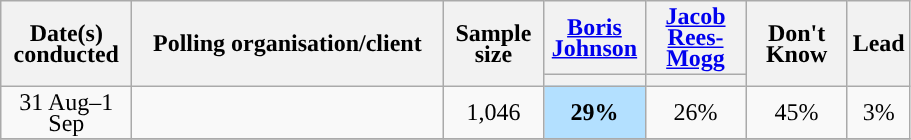<table class="wikitable collapsible sortable" style="text-align:center;font-size:100%;line-height:14px">
<tr valign= center>
<th style="width:80px;" rowspan="2">Date(s)<br>conducted</th>
<th style="width:200px;" rowspan="2">Polling organisation/client</th>
<th style="width:60px;" rowspan="2">Sample size</th>
<th style="width:60px;" class="unsortable"><a href='#'>Boris <br> Johnson</a></th>
<th style="width:60px;" class="unsortable"><a href='#'>Jacob <br> Rees-Mogg</a></th>
<th style="width:60px;" rowspan="2" class="unsortable">Don't <br> Know</th>
<th class="unsortable" style="width:20px;" rowspan="2">Lead</th>
</tr>
<tr>
<th class="unsortable" style="color:inherit;background:"></th>
<th class="unsortable" style="color:inherit;background:"></th>
</tr>
<tr>
<td rowspan=1>31 Aug–1 Sep</td>
<td rowspan=1></td>
<td rowspan=1>1,046</td>
<td style="background:#B3E0FF"><strong>29%</strong></td>
<td>26%</td>
<td>45%</td>
<td style="background:">3%</td>
</tr>
<tr>
</tr>
</table>
